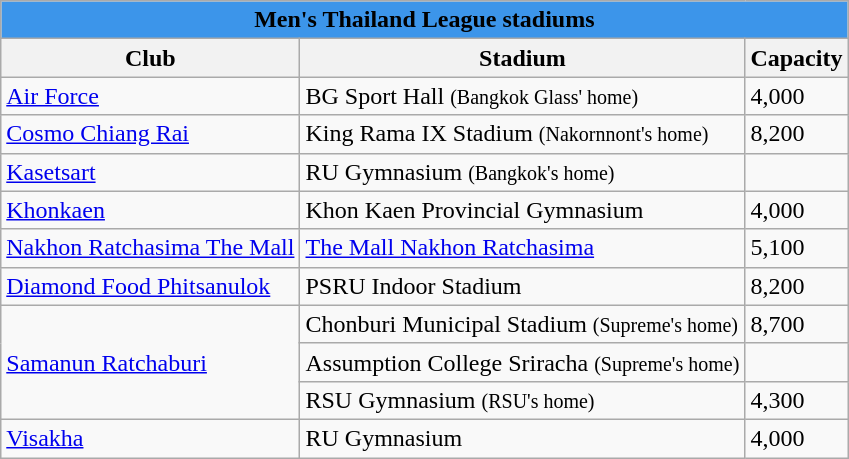<table class="wikitable sortable">
<tr>
<th style=background:#3C95EA colspan=3><span>Men's Thailand League stadiums</span></th>
</tr>
<tr>
<th>Club</th>
<th>Stadium</th>
<th>Capacity</th>
</tr>
<tr>
<td><a href='#'>Air Force</a></td>
<td>BG Sport Hall <small>(Bangkok Glass' home)</small></td>
<td>4,000</td>
</tr>
<tr>
<td><a href='#'>Cosmo Chiang Rai</a></td>
<td>King Rama IX Stadium <small>(Nakornnont's home)</small></td>
<td>8,200</td>
</tr>
<tr>
<td><a href='#'>Kasetsart</a></td>
<td>RU Gymnasium <small>(Bangkok's home)</small></td>
<td></td>
</tr>
<tr>
<td><a href='#'>Khonkaen</a></td>
<td>Khon Kaen Provincial Gymnasium</td>
<td>4,000</td>
</tr>
<tr>
<td><a href='#'>Nakhon Ratchasima The Mall</a></td>
<td><a href='#'>The Mall Nakhon Ratchasima</a></td>
<td>5,100</td>
</tr>
<tr>
<td><a href='#'>Diamond Food Phitsanulok</a></td>
<td>PSRU Indoor Stadium</td>
<td>8,200</td>
</tr>
<tr>
<td rowspan=3><a href='#'>Samanun Ratchaburi</a></td>
<td>Chonburi Municipal Stadium <small>(Supreme's home)</small></td>
<td>8,700</td>
</tr>
<tr>
<td>Assumption College Sriracha <small>(Supreme's home)</small></td>
<td></td>
</tr>
<tr>
<td>RSU Gymnasium <small>(RSU's home)</small></td>
<td>4,300</td>
</tr>
<tr>
<td><a href='#'>Visakha</a></td>
<td>RU Gymnasium</td>
<td>4,000</td>
</tr>
</table>
